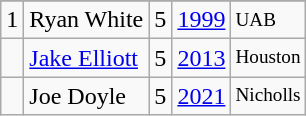<table class="wikitable">
<tr>
</tr>
<tr>
<td>1</td>
<td>Ryan White</td>
<td>5</td>
<td><a href='#'>1999</a></td>
<td style="font-size:80%;">UAB</td>
</tr>
<tr>
<td></td>
<td><a href='#'>Jake Elliott</a></td>
<td>5</td>
<td><a href='#'>2013</a></td>
<td style="font-size:80%;">Houston</td>
</tr>
<tr>
<td></td>
<td>Joe Doyle</td>
<td>5</td>
<td><a href='#'>2021</a></td>
<td style="font-size:80%;">Nicholls</td>
</tr>
</table>
